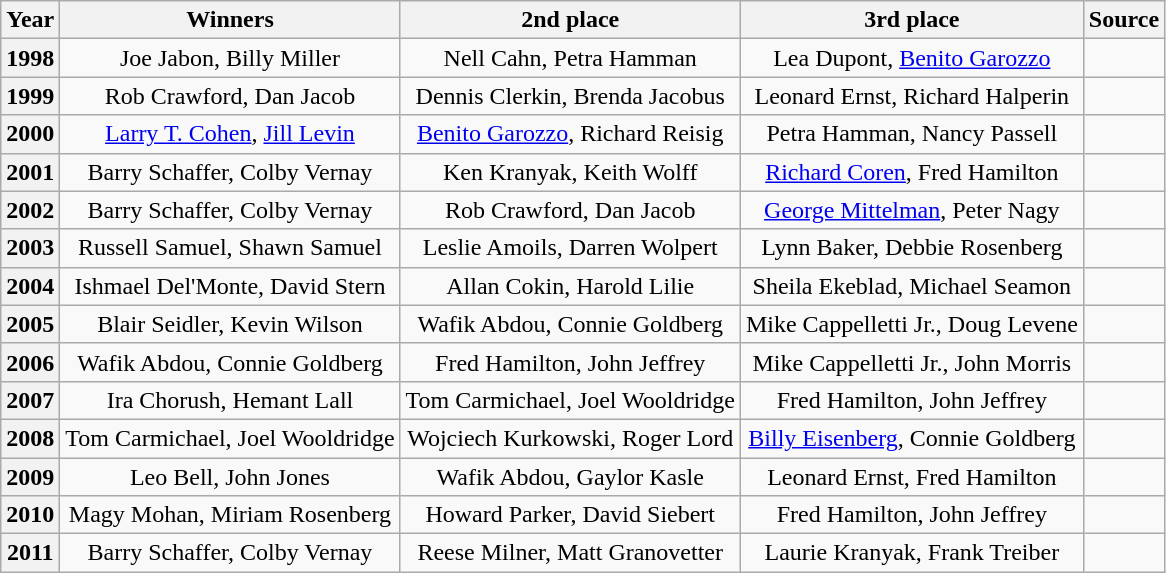<table class="wikitable" style="text-align:center">
<tr>
<th><strong>Year</strong></th>
<th><strong>Winners</strong></th>
<th><strong>2nd place</strong></th>
<th><strong>3rd place</strong></th>
<th><strong>Source</strong></th>
</tr>
<tr>
<th>1998</th>
<td>Joe Jabon, Billy Miller</td>
<td>Nell Cahn, Petra Hamman</td>
<td>Lea Dupont, <a href='#'>Benito Garozzo</a></td>
<td></td>
</tr>
<tr>
<th>1999</th>
<td>Rob Crawford, Dan Jacob</td>
<td>Dennis Clerkin, Brenda Jacobus</td>
<td>Leonard Ernst, Richard Halperin</td>
<td></td>
</tr>
<tr>
<th>2000</th>
<td><a href='#'>Larry T. Cohen</a>, <a href='#'>Jill Levin</a></td>
<td><a href='#'>Benito Garozzo</a>, Richard Reisig</td>
<td>Petra Hamman, Nancy Passell</td>
<td></td>
</tr>
<tr>
<th>2001</th>
<td>Barry Schaffer, Colby Vernay</td>
<td>Ken Kranyak, Keith Wolff</td>
<td><a href='#'>Richard Coren</a>, Fred Hamilton</td>
<td></td>
</tr>
<tr>
<th>2002</th>
<td>Barry Schaffer, Colby Vernay</td>
<td>Rob Crawford, Dan Jacob</td>
<td><a href='#'>George Mittelman</a>, Peter Nagy</td>
<td></td>
</tr>
<tr>
<th>2003</th>
<td>Russell Samuel, Shawn Samuel</td>
<td>Leslie Amoils, Darren Wolpert</td>
<td>Lynn Baker, Debbie Rosenberg</td>
<td></td>
</tr>
<tr>
<th>2004</th>
<td>Ishmael Del'Monte, David Stern</td>
<td>Allan Cokin, Harold Lilie</td>
<td>Sheila Ekeblad, Michael Seamon</td>
<td></td>
</tr>
<tr>
<th>2005</th>
<td>Blair Seidler, Kevin Wilson</td>
<td>Wafik Abdou, Connie Goldberg</td>
<td>Mike Cappelletti Jr., Doug Levene</td>
<td></td>
</tr>
<tr>
<th>2006</th>
<td>Wafik Abdou, Connie Goldberg</td>
<td>Fred Hamilton, John Jeffrey</td>
<td>Mike Cappelletti Jr., John Morris</td>
<td></td>
</tr>
<tr>
<th>2007</th>
<td>Ira Chorush, Hemant Lall</td>
<td>Tom Carmichael, Joel Wooldridge</td>
<td>Fred Hamilton, John Jeffrey</td>
<td></td>
</tr>
<tr>
<th>2008</th>
<td>Tom Carmichael, Joel Wooldridge</td>
<td>Wojciech Kurkowski, Roger Lord</td>
<td><a href='#'>Billy Eisenberg</a>, Connie Goldberg</td>
<td></td>
</tr>
<tr>
<th>2009</th>
<td>Leo Bell, John Jones</td>
<td>Wafik Abdou, Gaylor Kasle</td>
<td>Leonard Ernst, Fred Hamilton</td>
<td></td>
</tr>
<tr>
<th>2010</th>
<td>Magy Mohan, Miriam Rosenberg</td>
<td>Howard Parker, David Siebert</td>
<td>Fred  Hamilton, John Jeffrey</td>
<td></td>
</tr>
<tr>
<th>2011</th>
<td>Barry Schaffer, Colby Vernay</td>
<td>Reese Milner, Matt Granovetter</td>
<td>Laurie Kranyak, Frank Treiber</td>
<td></td>
</tr>
</table>
